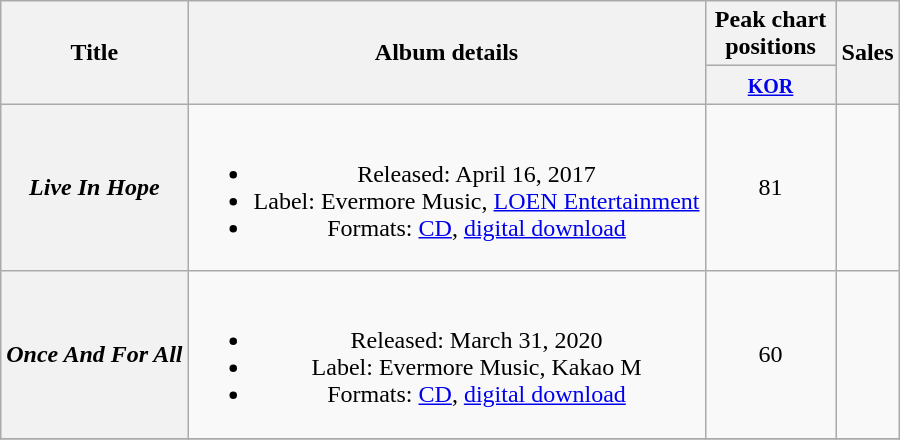<table class="wikitable plainrowheaders" style="text-align:center;">
<tr>
<th scope="col" rowspan="2">Title</th>
<th scope="col" rowspan="2">Album details</th>
<th scope="col" colspan="1" style="width:5em;">Peak chart positions</th>
<th scope="col" rowspan="2">Sales</th>
</tr>
<tr>
<th><small><a href='#'>KOR</a></small><br></th>
</tr>
<tr>
<th scope="row"><em>Live In Hope</em></th>
<td><br><ul><li>Released: April 16, 2017</li><li>Label: Evermore Music, <a href='#'>LOEN Entertainment</a></li><li>Formats: <a href='#'>CD</a>, <a href='#'>digital download</a></li></ul></td>
<td>81</td>
<td></td>
</tr>
<tr>
<th scope="row"><em>Once And For All</em></th>
<td><br><ul><li>Released: March 31, 2020</li><li>Label: Evermore Music, Kakao M</li><li>Formats: <a href='#'>CD</a>, <a href='#'>digital download</a></li></ul></td>
<td>60</td>
<td></td>
</tr>
<tr>
</tr>
</table>
